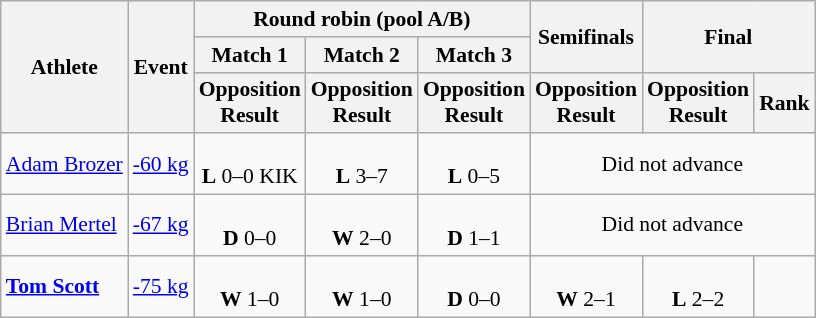<table class="wikitable" style="font-size:90%">
<tr>
<th rowspan=3>Athlete</th>
<th rowspan=3>Event</th>
<th colspan=3>Round robin (pool A/B)</th>
<th rowspan=2>Semifinals</th>
<th colspan=2 rowspan=2>Final</th>
</tr>
<tr>
<th>Match 1</th>
<th>Match 2</th>
<th>Match 3</th>
</tr>
<tr>
<th>Opposition<br>Result</th>
<th>Opposition<br>Result</th>
<th>Opposition<br>Result</th>
<th>Opposition<br>Result</th>
<th>Opposition<br>Result</th>
<th>Rank</th>
</tr>
<tr align=center>
<td align=left><a href='#'>Adam Brozer</a></td>
<td align=left><a href='#'>-60 kg</a></td>
<td><br><strong>L</strong> 0–0 KIK</td>
<td><br><strong>L</strong> 3–7</td>
<td><br><strong>L</strong> 0–5</td>
<td colspan=3>Did not advance</td>
</tr>
<tr align=center>
<td align=left><a href='#'>Brian Mertel</a></td>
<td align=left><a href='#'>-67 kg</a></td>
<td><br><strong>D</strong> 0–0</td>
<td><br><strong>W</strong> 2–0</td>
<td><br><strong>D</strong> 1–1</td>
<td colspan=3>Did not advance</td>
</tr>
<tr align=center>
<td align=left><strong><a href='#'>Tom Scott</a></strong></td>
<td align=left><a href='#'>-75 kg</a></td>
<td><br><strong>W</strong> 1–0</td>
<td><br><strong>W</strong> 1–0</td>
<td><br><strong>D</strong> 0–0</td>
<td><br><strong>W</strong> 2–1</td>
<td><br><strong>L</strong> 2–2</td>
<td></td>
</tr>
</table>
